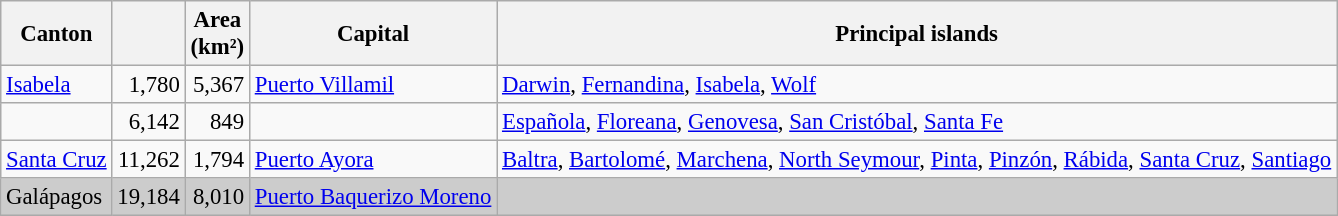<table class="wikitable sortable" style="font-size:95%;">
<tr>
<th>Canton</th>
<th></th>
<th>Area<br>(km²)</th>
<th>Capital</th>
<th>Principal islands</th>
</tr>
<tr>
<td><a href='#'>Isabela</a></td>
<td align="right">1,780</td>
<td align="right">5,367</td>
<td><a href='#'>Puerto Villamil</a></td>
<td><a href='#'>Darwin</a>, <a href='#'>Fernandina</a>, <a href='#'>Isabela</a>, <a href='#'>Wolf</a></td>
</tr>
<tr>
<td></td>
<td align="right">6,142</td>
<td align="right">849</td>
<td></td>
<td><a href='#'>Española</a>, <a href='#'>Floreana</a>, <a href='#'>Genovesa</a>,  <a href='#'>San Cristóbal</a>, <a href='#'>Santa Fe</a></td>
</tr>
<tr>
<td><a href='#'>Santa Cruz</a></td>
<td align="right">11,262</td>
<td align="right">1,794</td>
<td><a href='#'>Puerto Ayora</a></td>
<td><a href='#'>Baltra</a>, <a href='#'>Bartolomé</a>, <a href='#'>Marchena</a>, <a href='#'>North Seymour</a>, <a href='#'>Pinta</a>, <a href='#'>Pinzón</a>, <a href='#'>Rábida</a>, <a href='#'>Santa Cruz</a>, <a href='#'>Santiago</a></td>
</tr>
<tr bgcolor="#CCCCCC" class="sortbottom">
<td>Galápagos</td>
<td align="right">19,184</td>
<td align="right">8,010</td>
<td><a href='#'>Puerto Baquerizo Moreno</a></td>
<td></td>
</tr>
</table>
